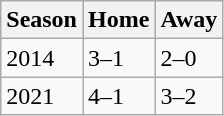<table class="wikitable">
<tr>
<th>Season</th>
<th>Home</th>
<th>Away</th>
</tr>
<tr>
<td>2014</td>
<td>3–1</td>
<td>2–0</td>
</tr>
<tr>
<td>2021</td>
<td>4–1</td>
<td>3–2</td>
</tr>
</table>
